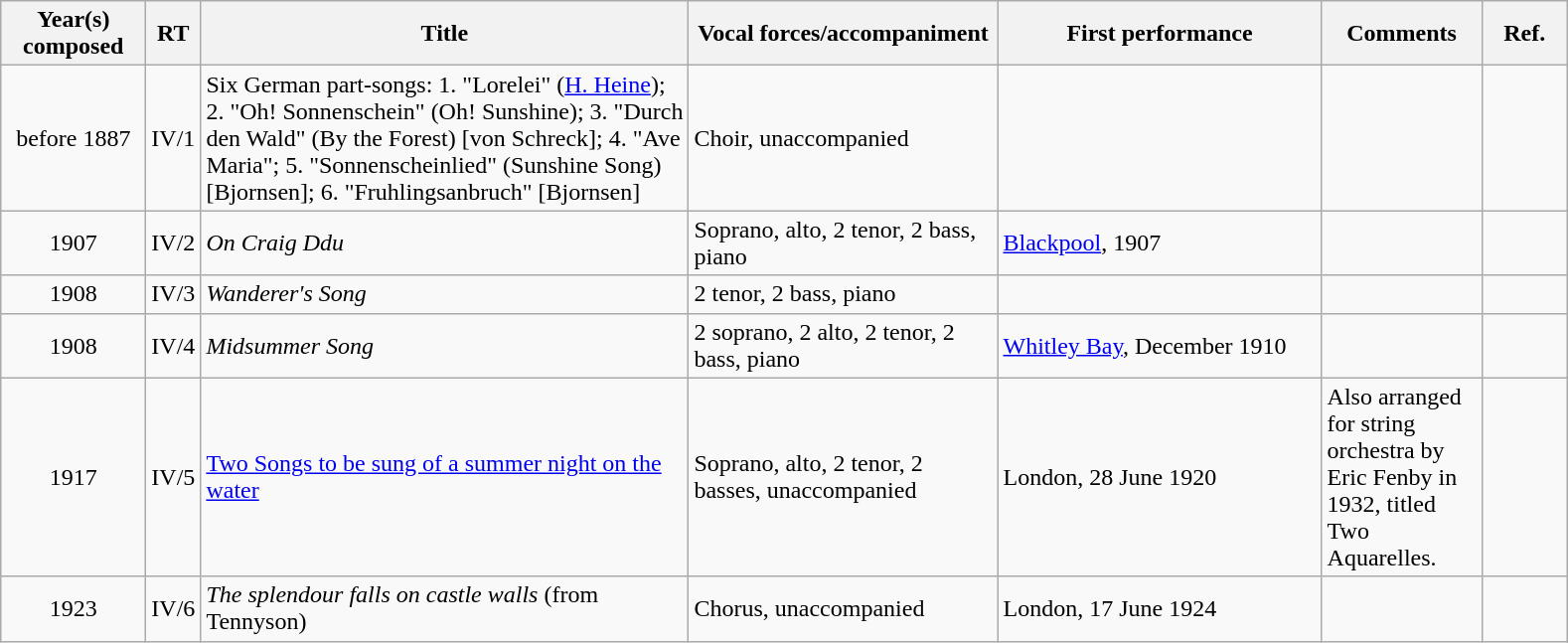<table Class = "wikitable sortable">
<tr>
<th width="90">Year(s) composed</th>
<th>RT</th>
<th width="320">Title</th>
<th width="200">Vocal forces/accompaniment</th>
<th width="210">First performance</th>
<th width="100">Comments</th>
<th width= "50">Ref.</th>
</tr>
<tr>
<td align= "center">before 1887</td>
<td>IV/1</td>
<td>Six German part-songs: 1. "Lorelei" (<a href='#'>H. Heine</a>); 2. "Oh! Sonnenschein" (Oh! Sunshine); 3. "Durch den Wald" (By the Forest) [von Schreck]; 4. "Ave Maria"; 5. "Sonnenscheinlied" (Sunshine Song) [Bjornsen]; 6. "Fruhlingsanbruch" [Bjornsen]</td>
<td>Choir, unaccompanied</td>
<td></td>
<td></td>
<td></td>
</tr>
<tr>
<td align= "center">1907</td>
<td>IV/2</td>
<td><em>On Craig Ddu</em></td>
<td>Soprano, alto, 2 tenor, 2 bass, piano</td>
<td><a href='#'>Blackpool</a>, 1907</td>
<td></td>
<td></td>
</tr>
<tr>
<td align= "center">1908</td>
<td>IV/3</td>
<td><em>Wanderer's Song</em></td>
<td>2 tenor, 2 bass, piano</td>
<td></td>
<td></td>
<td></td>
</tr>
<tr>
<td align= "center">1908</td>
<td>IV/4</td>
<td><em>Midsummer Song</em></td>
<td>2 soprano, 2 alto, 2 tenor, 2 bass, piano</td>
<td><a href='#'>Whitley Bay</a>, December 1910</td>
<td></td>
<td></td>
</tr>
<tr>
<td align= "center">1917</td>
<td>IV/5</td>
<td><a href='#'>Two Songs to be sung of a summer night on the water</a></td>
<td>Soprano, alto, 2 tenor, 2 basses, unaccompanied</td>
<td>London, 28 June 1920</td>
<td>Also arranged for string orchestra by Eric Fenby in 1932, titled Two Aquarelles.</td>
<td></td>
</tr>
<tr>
<td align= "center">1923</td>
<td>IV/6</td>
<td><em>The splendour falls on castle walls</em> (from Tennyson)</td>
<td>Chorus, unaccompanied</td>
<td>London, 17 June 1924</td>
<td></td>
<td></td>
</tr>
</table>
